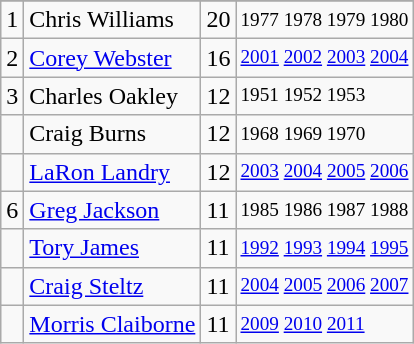<table class="wikitable">
<tr>
</tr>
<tr>
<td>1</td>
<td>Chris Williams</td>
<td>20</td>
<td style="font-size:80%;">1977 1978 1979 1980</td>
</tr>
<tr>
<td>2</td>
<td><a href='#'>Corey Webster</a></td>
<td>16</td>
<td style="font-size:80%;"><a href='#'>2001</a> <a href='#'>2002</a> <a href='#'>2003</a> <a href='#'>2004</a></td>
</tr>
<tr>
<td>3</td>
<td>Charles Oakley</td>
<td>12</td>
<td style="font-size:80%;">1951 1952 1953</td>
</tr>
<tr>
<td></td>
<td>Craig Burns</td>
<td>12</td>
<td style="font-size:80%;">1968 1969 1970</td>
</tr>
<tr>
<td></td>
<td><a href='#'>LaRon Landry</a></td>
<td>12</td>
<td style="font-size:80%;"><a href='#'>2003</a> <a href='#'>2004</a> <a href='#'>2005</a> <a href='#'>2006</a></td>
</tr>
<tr>
<td>6</td>
<td><a href='#'>Greg Jackson</a></td>
<td>11</td>
<td style="font-size:80%;">1985 1986 1987 1988</td>
</tr>
<tr>
<td></td>
<td><a href='#'>Tory James</a></td>
<td>11</td>
<td style="font-size:80%;"><a href='#'>1992</a> <a href='#'>1993</a> <a href='#'>1994</a> <a href='#'>1995</a></td>
</tr>
<tr>
<td></td>
<td><a href='#'>Craig Steltz</a></td>
<td>11</td>
<td style="font-size:80%;"><a href='#'>2004</a> <a href='#'>2005</a> <a href='#'>2006</a> <a href='#'>2007</a></td>
</tr>
<tr>
<td></td>
<td><a href='#'>Morris Claiborne</a></td>
<td>11</td>
<td style="font-size:80%;"><a href='#'>2009</a> <a href='#'>2010</a> <a href='#'>2011</a></td>
</tr>
</table>
